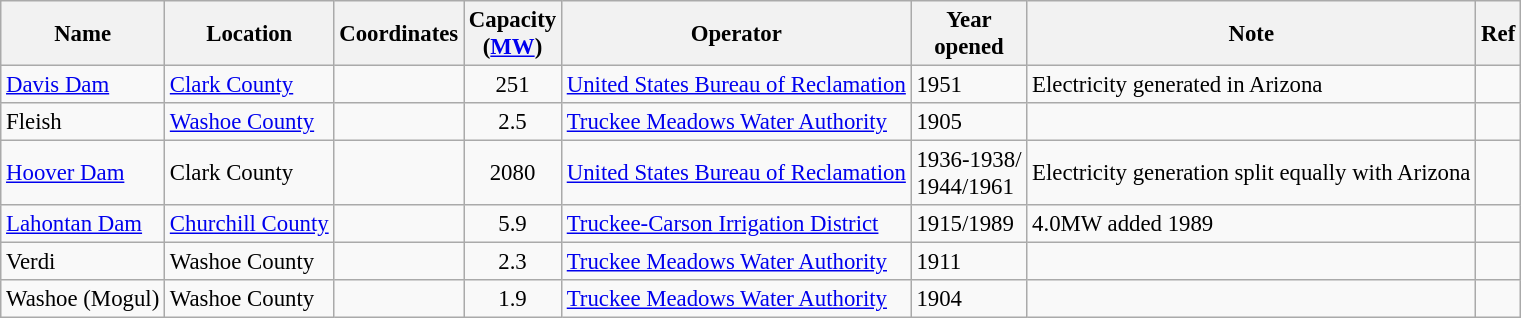<table class="wikitable sortable" style="font-size:95%;">
<tr>
<th>Name</th>
<th>Location</th>
<th>Coordinates</th>
<th>Capacity<br>(<a href='#'>MW</a>)</th>
<th>Operator</th>
<th>Year<br>opened</th>
<th>Note</th>
<th>Ref</th>
</tr>
<tr>
<td><a href='#'>Davis Dam</a></td>
<td><a href='#'>Clark County</a></td>
<td></td>
<td align=center>251</td>
<td><a href='#'>United States Bureau of Reclamation</a></td>
<td>1951</td>
<td>Electricity generated in Arizona</td>
<td></td>
</tr>
<tr>
<td>Fleish</td>
<td><a href='#'>Washoe County</a></td>
<td></td>
<td align=center>2.5</td>
<td><a href='#'>Truckee Meadows Water Authority</a></td>
<td>1905</td>
<td></td>
<td></td>
</tr>
<tr>
<td><a href='#'>Hoover Dam</a></td>
<td>Clark County</td>
<td></td>
<td align=center>2080</td>
<td><a href='#'>United States Bureau of Reclamation</a></td>
<td>1936-1938/<br>1944/1961</td>
<td>Electricity generation split equally with Arizona</td>
<td></td>
</tr>
<tr>
<td><a href='#'>Lahontan Dam</a></td>
<td><a href='#'>Churchill County</a></td>
<td></td>
<td align=center>5.9</td>
<td><a href='#'>Truckee-Carson Irrigation District</a></td>
<td>1915/1989</td>
<td>4.0MW added 1989</td>
<td></td>
</tr>
<tr>
<td>Verdi</td>
<td>Washoe County</td>
<td></td>
<td align=center>2.3</td>
<td><a href='#'>Truckee Meadows Water Authority</a></td>
<td>1911</td>
<td></td>
<td></td>
</tr>
<tr>
<td>Washoe (Mogul)</td>
<td>Washoe County</td>
<td></td>
<td align=center>1.9</td>
<td><a href='#'>Truckee Meadows Water Authority</a></td>
<td>1904</td>
<td></td>
<td></td>
</tr>
</table>
